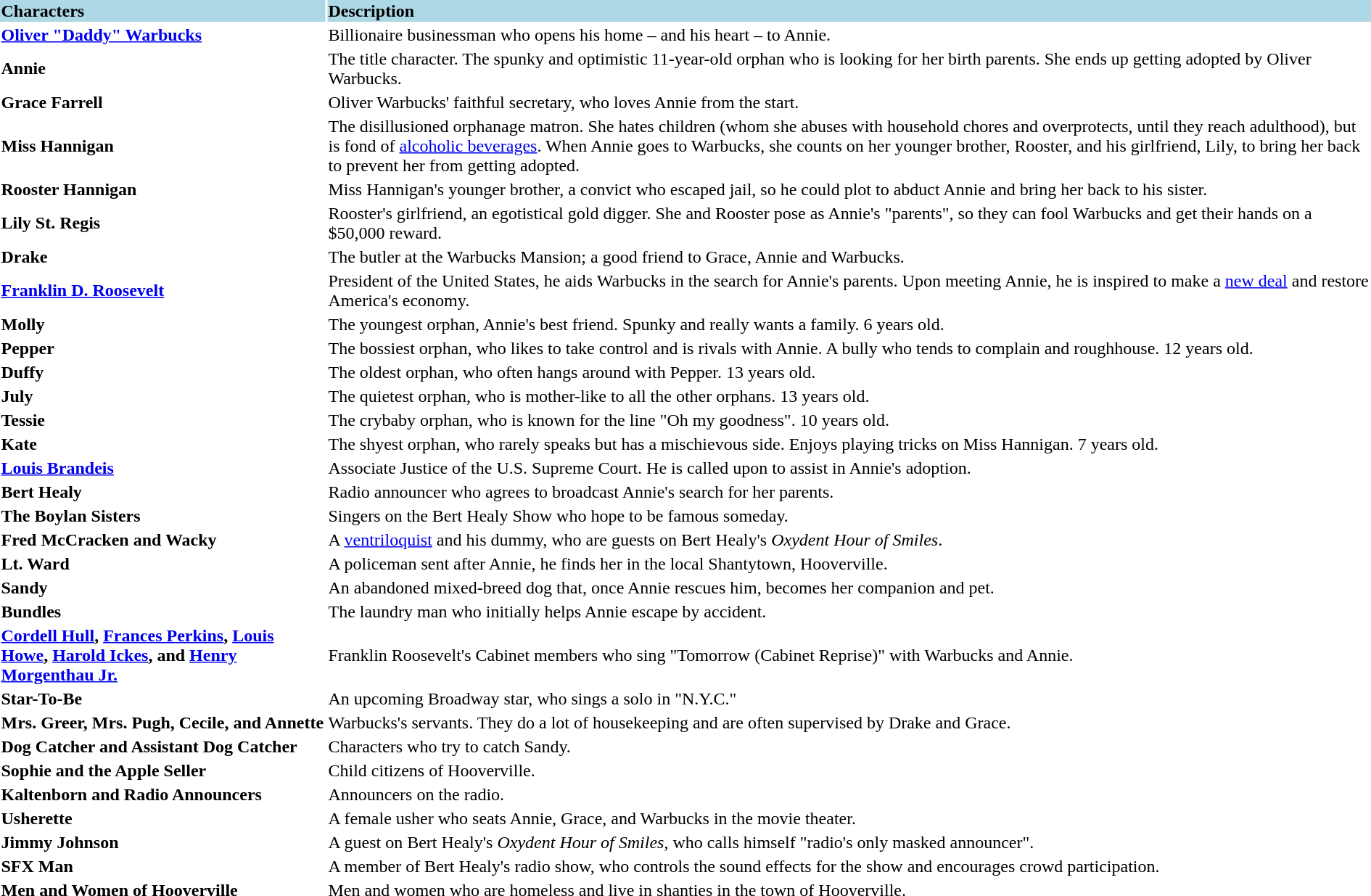<table style="wikitable sortable">
<tr>
<td style="background:lightblue"><strong>Characters</strong></td>
<td style="background:lightblue"><strong>Description</strong></td>
</tr>
<tr>
<td><strong><a href='#'>Oliver "Daddy" Warbucks</a></strong></td>
<td>Billionaire businessman who opens his home – and his heart – to Annie.</td>
</tr>
<tr>
<td><strong>Annie</strong></td>
<td>The title character. The spunky and optimistic 11-year-old orphan who is looking for her birth parents. She ends up getting adopted by Oliver Warbucks.</td>
</tr>
<tr>
<td><strong>Grace Farrell</strong></td>
<td>Oliver Warbucks' faithful secretary, who loves Annie from the start.</td>
</tr>
<tr>
<td><strong>Miss Hannigan</strong></td>
<td>The disillusioned orphanage matron. She hates children (whom she abuses with household chores and overprotects, until they reach adulthood), but is fond of <a href='#'>alcoholic beverages</a>. When Annie goes to Warbucks, she counts on her younger brother, Rooster, and his girlfriend, Lily, to bring her back to prevent her from getting adopted.</td>
</tr>
<tr>
<td><strong>Rooster Hannigan</strong></td>
<td>Miss Hannigan's younger brother, a convict who escaped jail, so he could plot to abduct Annie and bring her back to his sister.</td>
</tr>
<tr>
<td><strong>Lily St. Regis</strong></td>
<td>Rooster's girlfriend, an egotistical gold digger. She and Rooster pose as Annie's "parents", so they can fool Warbucks and get their hands on a $50,000 reward.</td>
</tr>
<tr>
<td><strong>Drake</strong></td>
<td>The butler at the Warbucks Mansion; a good friend to Grace, Annie and Warbucks.</td>
</tr>
<tr>
<td><strong><a href='#'>Franklin D. Roosevelt</a></strong></td>
<td>President of the United States, he aids Warbucks in the search for Annie's parents. Upon meeting Annie, he is inspired to make a <a href='#'>new deal</a> and restore America's economy.</td>
</tr>
<tr>
<td><strong>Molly</strong></td>
<td>The youngest orphan, Annie's best friend. Spunky and really wants a family. 6 years old.</td>
</tr>
<tr>
<td><strong>Pepper</strong></td>
<td>The bossiest orphan, who likes to take control and is rivals with Annie. A bully who tends to complain and roughhouse. 12 years old.</td>
</tr>
<tr>
<td><strong>Duffy</strong></td>
<td>The oldest orphan, who often hangs around with Pepper. 13 years old.</td>
</tr>
<tr>
<td><strong>July</strong></td>
<td>The quietest orphan, who is mother-like to all the other orphans. 13 years old.</td>
</tr>
<tr>
<td><strong>Tessie</strong></td>
<td>The crybaby orphan, who is known for the line "Oh my goodness". 10 years old.</td>
</tr>
<tr>
<td><strong>Kate</strong></td>
<td>The shyest orphan, who rarely speaks but has a mischievous side. Enjoys playing tricks on Miss Hannigan. 7 years old.</td>
</tr>
<tr>
<td><strong><a href='#'>Louis Brandeis</a></strong></td>
<td>Associate Justice of the U.S. Supreme Court. He is called upon to assist in Annie's adoption.</td>
</tr>
<tr>
<td><strong>Bert Healy</strong></td>
<td>Radio announcer who agrees to broadcast Annie's search for her parents.</td>
</tr>
<tr>
<td><strong>The Boylan Sisters</strong></td>
<td>Singers on the Bert Healy Show who hope to be famous someday.</td>
</tr>
<tr>
<td><strong>Fred McCracken and Wacky</strong></td>
<td>A <a href='#'>ventriloquist</a> and his dummy, who are guests on Bert Healy's <em>Oxydent Hour of Smiles</em>.</td>
</tr>
<tr>
<td><strong>Lt. Ward</strong></td>
<td>A policeman sent after Annie, he finds her in the local Shantytown, Hooverville.</td>
</tr>
<tr>
<td><strong>Sandy</strong></td>
<td>An abandoned mixed-breed dog that, once Annie rescues him, becomes her companion and pet.</td>
</tr>
<tr>
<td><strong>Bundles</strong></td>
<td>The laundry man who initially helps Annie escape by accident.</td>
</tr>
<tr>
<td><strong><a href='#'>Cordell Hull</a>, <a href='#'>Frances Perkins</a>, <a href='#'>Louis Howe</a>, <a href='#'>Harold Ickes</a>, and <a href='#'>Henry Morgenthau Jr.</a></strong></td>
<td>Franklin Roosevelt's Cabinet members who sing "Tomorrow (Cabinet Reprise)" with Warbucks and Annie.</td>
</tr>
<tr>
<td><strong>Star-To-Be</strong></td>
<td>An upcoming Broadway star, who sings a solo in "N.Y.C."</td>
</tr>
<tr>
<td><strong>Mrs. Greer, Mrs. Pugh, Cecile, and Annette</strong></td>
<td>Warbucks's servants. They do a lot of housekeeping and are often supervised by Drake and Grace.</td>
</tr>
<tr>
<td><strong>Dog Catcher and Assistant Dog Catcher</strong></td>
<td>Characters who try to catch Sandy.</td>
</tr>
<tr>
<td><strong>Sophie and the Apple Seller</strong></td>
<td>Child citizens of Hooverville.</td>
</tr>
<tr>
<td><strong>Kaltenborn and Radio Announcers</strong></td>
<td>Announcers on the radio.</td>
</tr>
<tr>
<td><strong>Usherette</strong></td>
<td>A female usher who seats Annie, Grace, and Warbucks in the movie theater.</td>
</tr>
<tr>
<td><strong>Jimmy Johnson</strong></td>
<td>A guest on Bert Healy's <em>Oxydent Hour of Smiles</em>, who calls himself "radio's only masked announcer".</td>
</tr>
<tr>
<td><strong>SFX Man</strong></td>
<td>A member of Bert Healy's radio show, who controls the sound effects for the show and encourages crowd participation.</td>
</tr>
<tr>
<td><strong>Men and Women of Hooverville</strong></td>
<td>Men and women who are homeless and live in shanties in the town of Hooverville.</td>
</tr>
</table>
